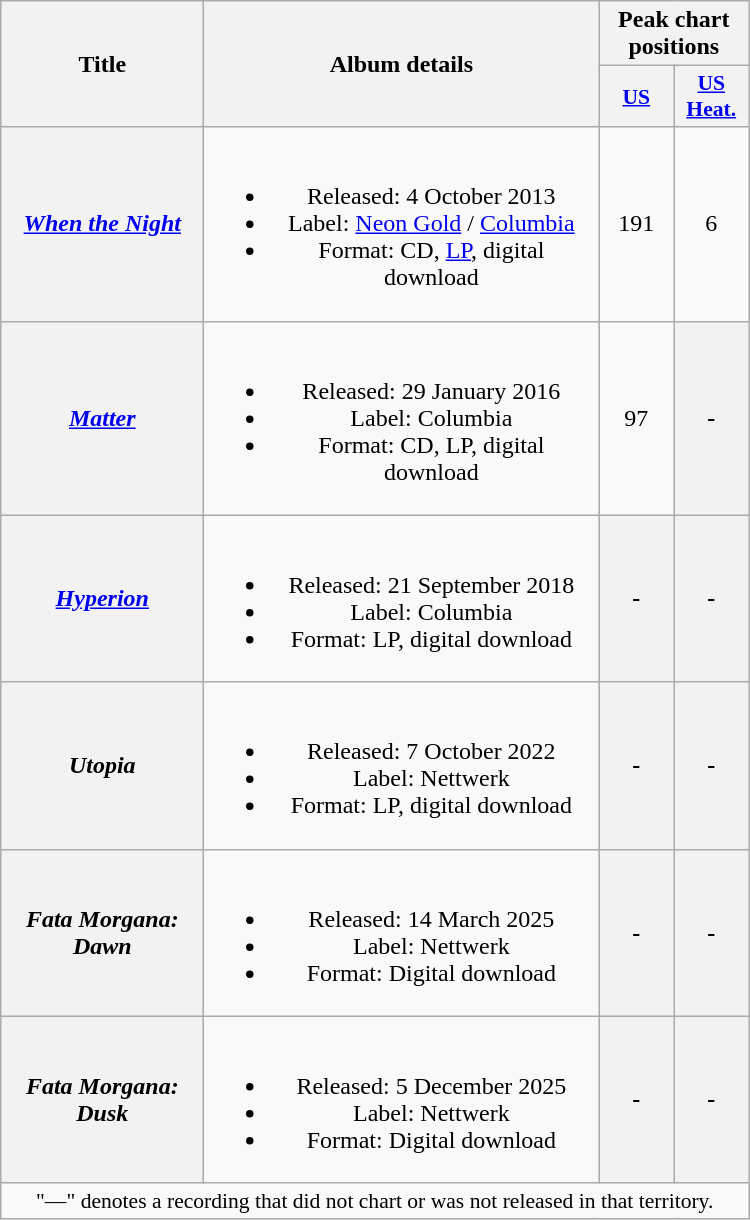<table class="wikitable plainrowheaders" style="text-align:center;">
<tr>
<th scope="col" rowspan="2" style="width:8em;">Title</th>
<th scope="col" rowspan="2" style="width:16em;">Album details</th>
<th scope="col" colspan="2">Peak chart positions</th>
</tr>
<tr>
<th scope="col" style="width:3em;font-size:90%;"><a href='#'>US</a><br></th>
<th scope="col" style="width:3em;font-size:90%;"><a href='#'>US<br>Heat.</a><br></th>
</tr>
<tr>
<th scope="row"><em><a href='#'>When the Night</a></em></th>
<td><br><ul><li>Released: 4 October 2013</li><li>Label: <a href='#'>Neon Gold</a> / <a href='#'>Columbia</a></li><li>Format: CD, <a href='#'>LP</a>, digital download</li></ul></td>
<td>191</td>
<td>6</td>
</tr>
<tr>
<th scope="row"><em><a href='#'>Matter</a></em></th>
<td><br><ul><li>Released: 29 January 2016</li><li>Label: Columbia</li><li>Format: CD, LP, digital download</li></ul></td>
<td>97</td>
<th>-</th>
</tr>
<tr>
<th scope="row"><em><a href='#'>Hyperion</a></em></th>
<td><br><ul><li>Released: 21 September 2018</li><li>Label: Columbia</li><li>Format: LP, digital download</li></ul></td>
<th>-</th>
<th>-</th>
</tr>
<tr>
<th scope="row"><em>Utopia</em></th>
<td><br><ul><li>Released: 7 October 2022</li><li>Label: Nettwerk</li><li>Format: LP, digital download</li></ul></td>
<th>-</th>
<th>-</th>
</tr>
<tr>
<th scope="row"><em>Fata Morgana: Dawn</em></th>
<td><br><ul><li>Released: 14 March 2025</li><li>Label: Nettwerk</li><li>Format: Digital download</li></ul></td>
<th>-</th>
<th>-</th>
</tr>
<tr>
<th scope="row"><em>Fata Morgana: Dusk</em></th>
<td><br><ul><li>Released: 5 December 2025</li><li>Label: Nettwerk</li><li>Format: Digital download</li></ul></td>
<th>-</th>
<th>-</th>
</tr>
<tr>
<td colspan="4" style="font-size:90%">"—" denotes a recording that did not chart or was not released in that territory.</td>
</tr>
</table>
